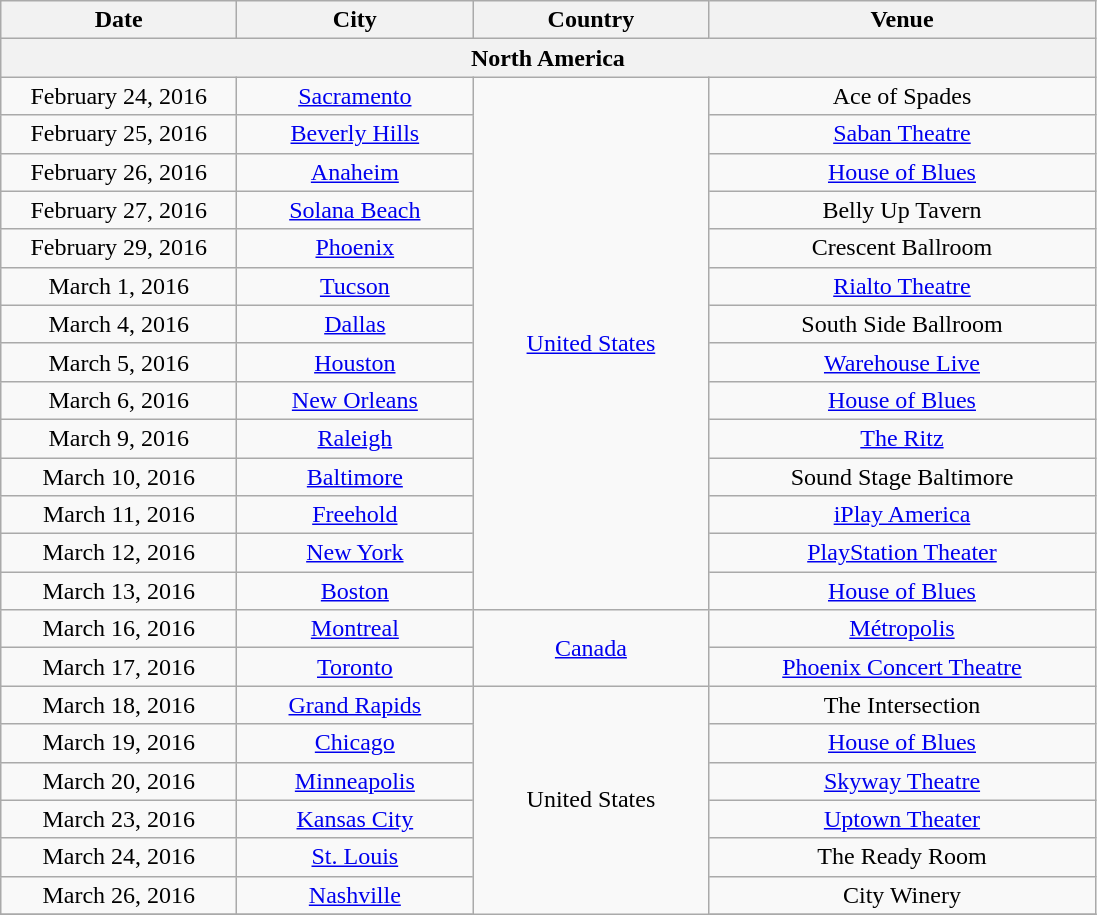<table class="wikitable" style="text-align:center;">
<tr>
<th style="width:150px;">Date</th>
<th style="width:150px;">City</th>
<th style="width:150px;">Country</th>
<th style="width:250px;">Venue</th>
</tr>
<tr>
<th colspan="4">North America</th>
</tr>
<tr>
<td>February 24, 2016</td>
<td><a href='#'>Sacramento</a></td>
<td rowspan="14"><a href='#'>United States</a></td>
<td>Ace of Spades</td>
</tr>
<tr>
<td>February 25, 2016</td>
<td><a href='#'>Beverly Hills</a></td>
<td><a href='#'>Saban Theatre</a></td>
</tr>
<tr>
<td>February 26, 2016</td>
<td><a href='#'>Anaheim</a></td>
<td><a href='#'>House of Blues</a></td>
</tr>
<tr>
<td>February 27, 2016</td>
<td><a href='#'>Solana Beach</a></td>
<td>Belly Up Tavern</td>
</tr>
<tr>
<td>February 29, 2016</td>
<td><a href='#'>Phoenix</a></td>
<td>Crescent Ballroom</td>
</tr>
<tr>
<td>March 1, 2016</td>
<td><a href='#'>Tucson</a></td>
<td><a href='#'>Rialto Theatre</a></td>
</tr>
<tr>
<td>March 4, 2016</td>
<td><a href='#'>Dallas</a></td>
<td>South Side Ballroom</td>
</tr>
<tr>
<td>March 5, 2016</td>
<td><a href='#'>Houston</a></td>
<td><a href='#'>Warehouse Live</a></td>
</tr>
<tr>
<td>March 6, 2016</td>
<td><a href='#'>New Orleans</a></td>
<td><a href='#'>House of Blues</a></td>
</tr>
<tr>
<td>March 9, 2016</td>
<td><a href='#'>Raleigh</a></td>
<td><a href='#'>The Ritz</a></td>
</tr>
<tr>
<td>March 10, 2016</td>
<td><a href='#'>Baltimore</a></td>
<td>Sound Stage Baltimore</td>
</tr>
<tr>
<td>March 11, 2016</td>
<td><a href='#'>Freehold</a></td>
<td><a href='#'>iPlay America</a></td>
</tr>
<tr>
<td>March 12, 2016</td>
<td><a href='#'>New York</a></td>
<td><a href='#'>PlayStation Theater</a></td>
</tr>
<tr>
<td>March 13, 2016</td>
<td><a href='#'>Boston</a></td>
<td><a href='#'>House of Blues</a></td>
</tr>
<tr>
<td>March 16, 2016</td>
<td><a href='#'>Montreal</a></td>
<td rowspan="2"><a href='#'>Canada</a></td>
<td><a href='#'>Métropolis</a></td>
</tr>
<tr>
<td>March 17, 2016</td>
<td><a href='#'>Toronto</a></td>
<td><a href='#'>Phoenix Concert Theatre</a></td>
</tr>
<tr>
<td>March 18, 2016</td>
<td><a href='#'>Grand Rapids</a></td>
<td rowspan="7">United States</td>
<td>The Intersection</td>
</tr>
<tr>
<td>March 19, 2016</td>
<td><a href='#'>Chicago</a></td>
<td><a href='#'>House of Blues</a></td>
</tr>
<tr>
<td>March 20, 2016</td>
<td><a href='#'>Minneapolis</a></td>
<td><a href='#'>Skyway Theatre</a></td>
</tr>
<tr>
<td>March 23, 2016</td>
<td><a href='#'>Kansas City</a></td>
<td><a href='#'>Uptown Theater</a></td>
</tr>
<tr>
<td>March 24, 2016</td>
<td><a href='#'>St. Louis</a></td>
<td>The Ready Room</td>
</tr>
<tr>
<td>March 26, 2016</td>
<td><a href='#'>Nashville</a></td>
<td>City Winery</td>
</tr>
<tr>
</tr>
</table>
